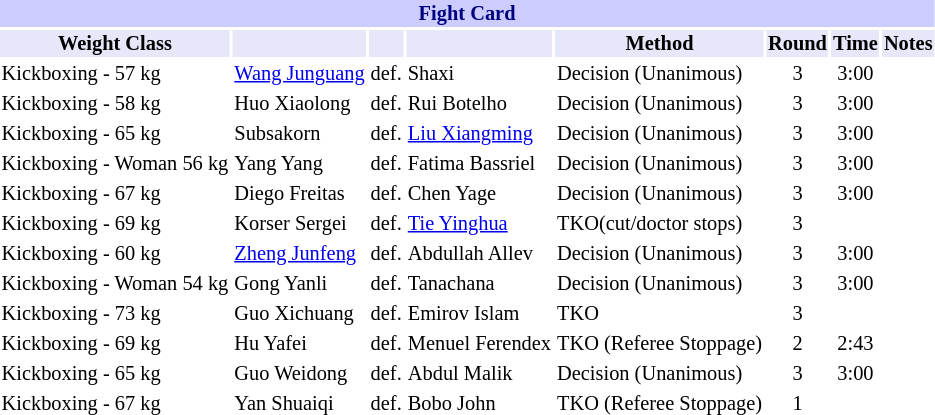<table class="toccolours" style="font-size: 85%;">
<tr>
<th colspan="8" style="background-color: #ccf; color: #000080; text-align: center;"><strong>Fight Card</strong></th>
</tr>
<tr>
<th colspan="1" style="background-color: #E6E8FA; color: #000000; text-align: center;">Weight Class</th>
<th colspan="1" style="background-color: #E6E8FA; color: #000000; text-align: center;"></th>
<th colspan="1" style="background-color: #E6E8FA; color: #000000; text-align: center;"></th>
<th colspan="1" style="background-color: #E6E8FA; color: #000000; text-align: center;"></th>
<th colspan="1" style="background-color: #E6E8FA; color: #000000; text-align: center;">Method</th>
<th colspan="1" style="background-color: #E6E8FA; color: #000000; text-align: center;">Round</th>
<th colspan="1" style="background-color: #E6E8FA; color: #000000; text-align: center;">Time</th>
<th colspan="1" style="background-color: #E6E8FA; color: #000000; text-align: center;">Notes</th>
</tr>
<tr>
<td>Kickboxing - 57 kg</td>
<td> <a href='#'>Wang Junguang</a></td>
<td align=center>def.</td>
<td> Shaxi</td>
<td>Decision (Unanimous)</td>
<td align=center>3</td>
<td align=center>3:00</td>
<td></td>
</tr>
<tr>
<td>Kickboxing - 58 kg</td>
<td> Huo Xiaolong</td>
<td align=center>def.</td>
<td> Rui Botelho</td>
<td>Decision (Unanimous)</td>
<td align=center>3</td>
<td align=center>3:00</td>
<td></td>
</tr>
<tr>
<td>Kickboxing - 65 kg</td>
<td> Subsakorn</td>
<td align=center>def.</td>
<td> <a href='#'>Liu Xiangming</a></td>
<td>Decision (Unanimous)</td>
<td align=center>3</td>
<td align=center>3:00</td>
<td></td>
</tr>
<tr>
<td>Kickboxing - Woman 56 kg</td>
<td> Yang Yang</td>
<td align=center>def.</td>
<td> Fatima Bassriel</td>
<td>Decision (Unanimous)</td>
<td align=center>3</td>
<td align=center>3:00</td>
<td></td>
</tr>
<tr>
<td>Kickboxing - 67 kg</td>
<td> Diego Freitas</td>
<td align=center>def.</td>
<td> Chen Yage</td>
<td>Decision (Unanimous)</td>
<td align=center>3</td>
<td align=center>3:00</td>
<td></td>
</tr>
<tr>
<td>Kickboxing - 69 kg</td>
<td> Korser Sergei</td>
<td align=center>def.</td>
<td> <a href='#'>Tie Yinghua</a></td>
<td>TKO(cut/doctor stops)</td>
<td align=center>3</td>
<td align=center></td>
<td></td>
</tr>
<tr>
<td>Kickboxing - 60 kg</td>
<td> <a href='#'>Zheng Junfeng</a></td>
<td align=center>def.</td>
<td> Abdullah Allev</td>
<td>Decision (Unanimous)</td>
<td align=center>3</td>
<td align=center>3:00</td>
<td></td>
</tr>
<tr>
<td>Kickboxing - Woman 54 kg</td>
<td> Gong Yanli</td>
<td align=center>def.</td>
<td> Tanachana</td>
<td>Decision (Unanimous)</td>
<td align=center>3</td>
<td align=center>3:00</td>
<td></td>
</tr>
<tr>
<td>Kickboxing - 73 kg</td>
<td> Guo Xichuang</td>
<td align=center>def.</td>
<td> Emirov Islam</td>
<td>TKO</td>
<td align=center>3</td>
<td align=center></td>
<td></td>
</tr>
<tr>
<td>Kickboxing - 69 kg</td>
<td> Hu Yafei</td>
<td align=center>def.</td>
<td> Menuel Ferendex</td>
<td>TKO (Referee Stoppage)</td>
<td align=center>2</td>
<td align=center>2:43</td>
<td></td>
</tr>
<tr>
<td>Kickboxing - 65 kg</td>
<td> Guo Weidong</td>
<td align=center>def.</td>
<td> Abdul Malik</td>
<td>Decision (Unanimous)</td>
<td align=center>3</td>
<td align=center>3:00</td>
<td></td>
</tr>
<tr>
<td>Kickboxing - 67 kg</td>
<td> Yan Shuaiqi</td>
<td align=center>def.</td>
<td> Bobo John</td>
<td>TKO (Referee Stoppage)</td>
<td align=center>1</td>
<td align=center></td>
<td></td>
</tr>
<tr>
</tr>
</table>
